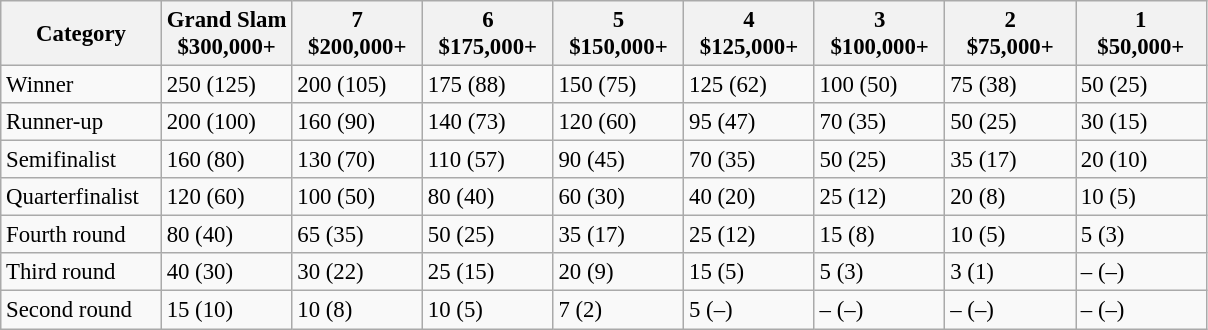<table class="wikitable" style="font-size:95%;">
<tr>
<th width=100>Category</th>
<th width=80>Grand Slam <br> $300,000+</th>
<th width=80>7 <br> $200,000+</th>
<th width=80>6 <br> $175,000+</th>
<th width=80>5 <br> $150,000+</th>
<th width=80>4 <br> $125,000+</th>
<th width=80>3 <br> $100,000+</th>
<th width=80>2 <br> $75,000+</th>
<th width=80>1 <br> $50,000+</th>
</tr>
<tr>
<td>Winner</td>
<td>250 (125)</td>
<td>200 (105)</td>
<td>175 (88)</td>
<td>150 (75)</td>
<td>125 (62)</td>
<td>100 (50)</td>
<td>75 (38)</td>
<td>50 (25)</td>
</tr>
<tr>
<td>Runner-up</td>
<td>200 (100)</td>
<td>160 (90)</td>
<td>140 (73)</td>
<td>120 (60)</td>
<td>95 (47)</td>
<td>70 (35)</td>
<td>50 (25)</td>
<td>30 (15)</td>
</tr>
<tr>
<td>Semifinalist</td>
<td>160 (80)</td>
<td>130 (70)</td>
<td>110 (57)</td>
<td>90 (45)</td>
<td>70 (35)</td>
<td>50 (25)</td>
<td>35 (17)</td>
<td>20 (10)</td>
</tr>
<tr>
<td>Quarterfinalist</td>
<td>120 (60)</td>
<td>100 (50)</td>
<td>80 (40)</td>
<td>60 (30)</td>
<td>40 (20)</td>
<td>25 (12)</td>
<td>20 (8)</td>
<td>10 (5)</td>
</tr>
<tr>
<td>Fourth round</td>
<td>80 (40)</td>
<td>65 (35)</td>
<td>50 (25)</td>
<td>35 (17)</td>
<td>25 (12)</td>
<td>15 (8)</td>
<td>10 (5)</td>
<td>5 (3)</td>
</tr>
<tr>
<td>Third round</td>
<td>40 (30)</td>
<td>30 (22)</td>
<td>25 (15)</td>
<td>20 (9)</td>
<td>15 (5)</td>
<td>5 (3)</td>
<td>3 (1)</td>
<td>– (–)</td>
</tr>
<tr>
<td>Second round</td>
<td>15 (10)</td>
<td>10 (8)</td>
<td>10 (5)</td>
<td>7 (2)</td>
<td>5 (–)</td>
<td>– (–)</td>
<td>– (–)</td>
<td>– (–)</td>
</tr>
</table>
